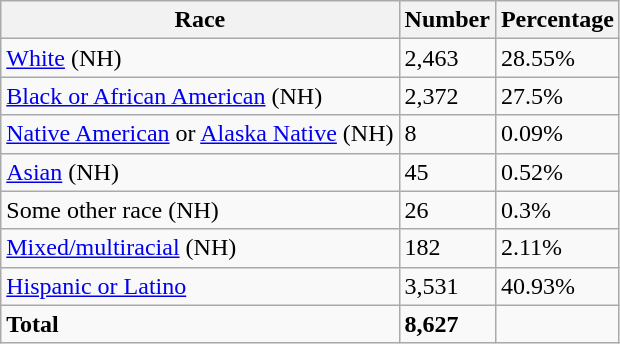<table class="wikitable">
<tr>
<th>Race</th>
<th>Number</th>
<th>Percentage</th>
</tr>
<tr>
<td><a href='#'>White</a> (NH)</td>
<td>2,463</td>
<td>28.55%</td>
</tr>
<tr>
<td><a href='#'>Black or African American</a> (NH)</td>
<td>2,372</td>
<td>27.5%</td>
</tr>
<tr>
<td><a href='#'>Native American</a> or <a href='#'>Alaska Native</a> (NH)</td>
<td>8</td>
<td>0.09%</td>
</tr>
<tr>
<td><a href='#'>Asian</a> (NH)</td>
<td>45</td>
<td>0.52%</td>
</tr>
<tr>
<td>Some other race (NH)</td>
<td>26</td>
<td>0.3%</td>
</tr>
<tr>
<td><a href='#'>Mixed/multiracial</a> (NH)</td>
<td>182</td>
<td>2.11%</td>
</tr>
<tr>
<td><a href='#'>Hispanic or Latino</a></td>
<td>3,531</td>
<td>40.93%</td>
</tr>
<tr>
<td><strong>Total</strong></td>
<td><strong>8,627</strong></td>
<td></td>
</tr>
</table>
